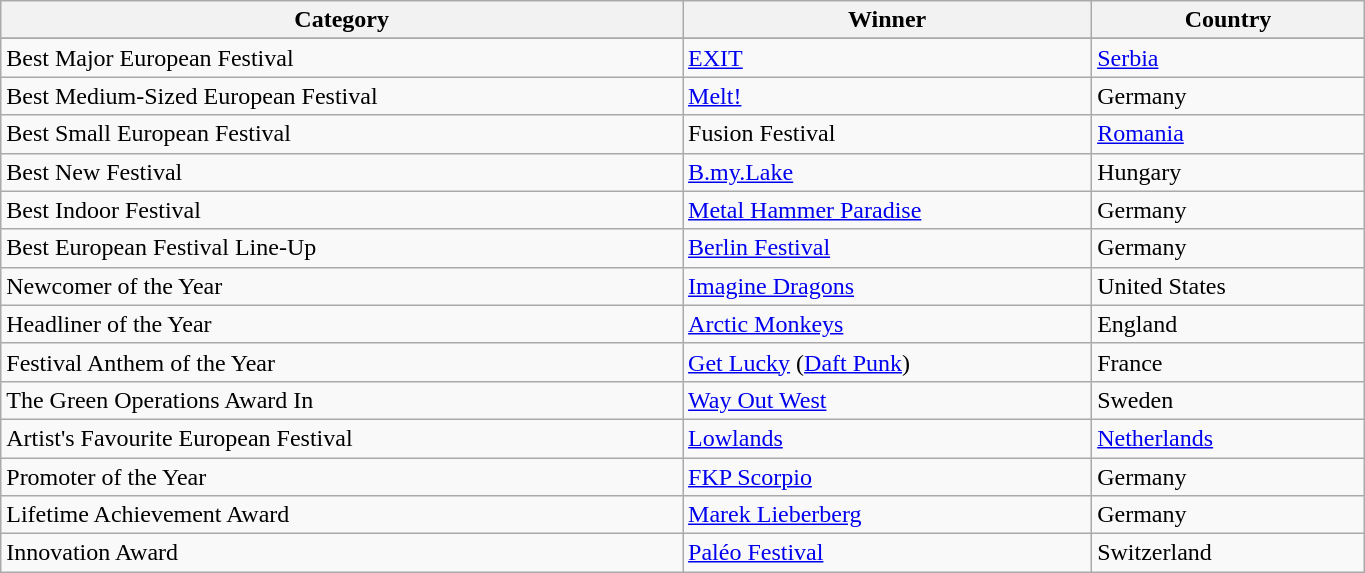<table class="wikitable" width="72%">
<tr>
<th style="text-align:center;" width="50%" !>Category</th>
<th style="text-align:center;" width="30%" !>Winner</th>
<th style="text-align:center;" width="20%" !>Country</th>
</tr>
<tr bgcolor=#ffffff>
</tr>
<tr>
<td>Best Major European Festival</td>
<td><a href='#'>EXIT</a></td>
<td><a href='#'>Serbia</a></td>
</tr>
<tr>
<td>Best Medium-Sized European Festival</td>
<td><a href='#'>Melt!</a></td>
<td>Germany</td>
</tr>
<tr>
<td>Best Small European Festival</td>
<td>Fusion Festival</td>
<td><a href='#'>Romania</a></td>
</tr>
<tr>
<td>Best New Festival</td>
<td><a href='#'>B.my.Lake</a></td>
<td>Hungary</td>
</tr>
<tr>
<td>Best Indoor Festival</td>
<td><a href='#'>Metal Hammer Paradise</a></td>
<td>Germany</td>
</tr>
<tr>
<td>Best European Festival Line-Up</td>
<td><a href='#'>Berlin Festival</a></td>
<td>Germany</td>
</tr>
<tr>
<td>Newcomer of the Year</td>
<td><a href='#'>Imagine Dragons</a></td>
<td>United States</td>
</tr>
<tr>
<td>Headliner of the Year</td>
<td><a href='#'>Arctic Monkeys</a></td>
<td>England</td>
</tr>
<tr>
<td>Festival Anthem of the Year</td>
<td><a href='#'>Get Lucky</a> (<a href='#'>Daft Punk</a>)</td>
<td>France</td>
</tr>
<tr>
<td>The Green Operations Award In</td>
<td><a href='#'>Way Out West</a></td>
<td>Sweden</td>
</tr>
<tr>
<td>Artist's Favourite European Festival</td>
<td><a href='#'>Lowlands</a></td>
<td><a href='#'>Netherlands</a></td>
</tr>
<tr>
<td>Promoter of the Year</td>
<td><a href='#'>FKP Scorpio</a></td>
<td>Germany</td>
</tr>
<tr>
<td>Lifetime Achievement Award</td>
<td><a href='#'>Marek Lieberberg</a></td>
<td>Germany</td>
</tr>
<tr>
<td>Innovation Award</td>
<td><a href='#'>Paléo Festival</a></td>
<td>Switzerland</td>
</tr>
</table>
